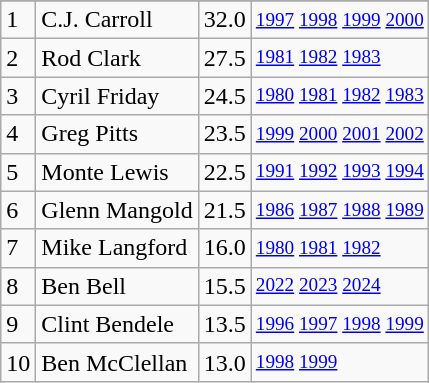<table class="wikitable">
<tr>
</tr>
<tr>
<td>1</td>
<td>C.J. Carroll</td>
<td>32.0</td>
<td style="font-size:80%;"><a href='#'>1997</a> <a href='#'>1998</a> <a href='#'>1999</a> <a href='#'>2000</a></td>
</tr>
<tr>
<td>2</td>
<td>Rod Clark</td>
<td>27.5</td>
<td style="font-size:80%;"><a href='#'>1981</a> <a href='#'>1982</a> <a href='#'>1983</a></td>
</tr>
<tr>
<td>3</td>
<td>Cyril Friday</td>
<td>24.5</td>
<td style="font-size:80%;"><a href='#'>1980</a> <a href='#'>1981</a> <a href='#'>1982</a> <a href='#'>1983</a></td>
</tr>
<tr>
<td>4</td>
<td>Greg Pitts</td>
<td>23.5</td>
<td style="font-size:80%;"><a href='#'>1999</a> <a href='#'>2000</a> <a href='#'>2001</a> <a href='#'>2002</a></td>
</tr>
<tr>
<td>5</td>
<td>Monte Lewis</td>
<td>22.5</td>
<td style="font-size:80%;"><a href='#'>1991</a> <a href='#'>1992</a> <a href='#'>1993</a> <a href='#'>1994</a></td>
</tr>
<tr>
<td>6</td>
<td>Glenn Mangold</td>
<td>21.5</td>
<td style="font-size:80%;"><a href='#'>1986</a> <a href='#'>1987</a> <a href='#'>1988</a> <a href='#'>1989</a></td>
</tr>
<tr>
<td>7</td>
<td>Mike Langford</td>
<td>16.0</td>
<td style="font-size:80%;"><a href='#'>1980</a> <a href='#'>1981</a> <a href='#'>1982</a></td>
</tr>
<tr>
<td>8</td>
<td>Ben Bell</td>
<td>15.5</td>
<td style="font-size:80%;"><a href='#'>2022</a> <a href='#'>2023</a> <a href='#'>2024</a></td>
</tr>
<tr>
<td>9</td>
<td>Clint Bendele</td>
<td>13.5</td>
<td style="font-size:80%;"><a href='#'>1996</a> <a href='#'>1997</a> <a href='#'>1998</a> <a href='#'>1999</a></td>
</tr>
<tr>
<td>10</td>
<td>Ben McClellan</td>
<td>13.0</td>
<td style="font-size:80%;"><a href='#'>1998</a> <a href='#'>1999</a></td>
</tr>
</table>
